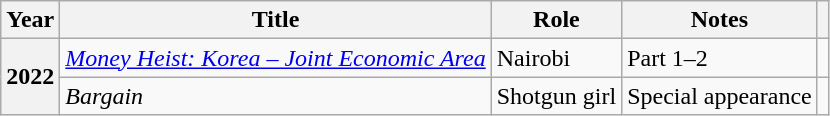<table class="wikitable plainrowheaders sortable">
<tr>
<th scope="col">Year</th>
<th scope="col">Title</th>
<th scope="col">Role</th>
<th scope="col">Notes</th>
<th scope="col" class="unsortable"></th>
</tr>
<tr>
<th scope="row" rowspan="2">2022</th>
<td><em><a href='#'>Money Heist: Korea – Joint Economic Area</a></em></td>
<td>Nairobi</td>
<td>Part 1–2</td>
<td style="text-align:center"></td>
</tr>
<tr>
<td><em>Bargain</em></td>
<td>Shotgun girl</td>
<td>Special appearance</td>
<td style="text-align:center"></td>
</tr>
</table>
